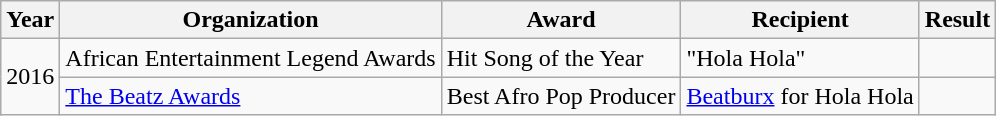<table class="wikitable plainrowheaders">
<tr>
<th scope="col">Year</th>
<th scope="col">Organization</th>
<th scope="col">Award</th>
<th scope="col">Recipient</th>
<th scope="col">Result</th>
</tr>
<tr>
<td rowspan="2">2016</td>
<td>African Entertainment Legend Awards</td>
<td>Hit Song of the Year</td>
<td>"Hola Hola"</td>
<td></td>
</tr>
<tr>
<td><a href='#'>The Beatz Awards</a></td>
<td>Best Afro Pop Producer</td>
<td><a href='#'>Beatburx</a> for Hola Hola</td>
<td></td>
</tr>
</table>
